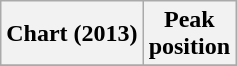<table class="wikitable plainrowheaders" style="text-align:center">
<tr>
<th scope="col">Chart (2013)</th>
<th scope="col">Peak<br>position</th>
</tr>
<tr>
</tr>
</table>
